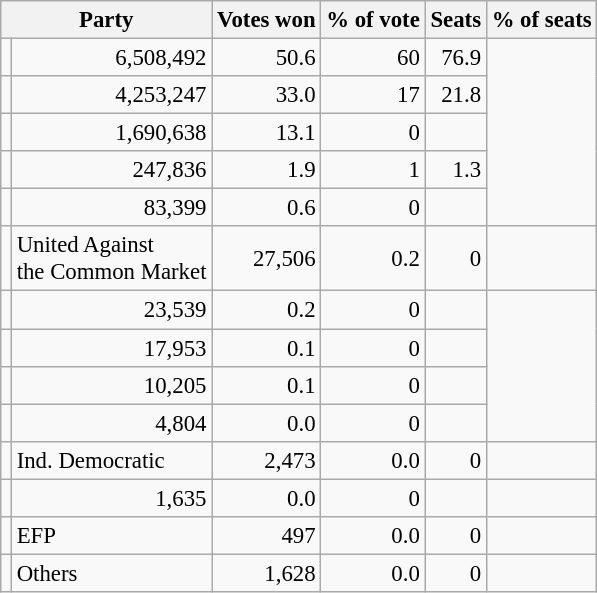<table class="wikitable" style="font-size:95%;">
<tr>
<th colspan=2>Party</th>
<th>Votes won</th>
<th>% of vote</th>
<th>Seats</th>
<th>% of seats</th>
</tr>
<tr>
<td></td>
<td align="right">6,508,492</td>
<td align="right">50.6</td>
<td align="right">60</td>
<td align="right">76.9</td>
</tr>
<tr>
<td></td>
<td align="right">4,253,247</td>
<td align="right">33.0</td>
<td align="right">17</td>
<td align="right">21.8</td>
</tr>
<tr>
<td></td>
<td align="right">1,690,638</td>
<td align="right">13.1</td>
<td align="right">0</td>
<td align="right"></td>
</tr>
<tr>
<td></td>
<td align="right">247,836</td>
<td align="right">1.9</td>
<td align="right">1</td>
<td align="right">1.3</td>
</tr>
<tr>
<td></td>
<td align="right">83,399</td>
<td align="right">0.6</td>
<td align="right">0</td>
<td align="right"></td>
</tr>
<tr>
<td></td>
<td>United Against <br> the Common Market</td>
<td align="right">27,506</td>
<td align="right">0.2</td>
<td align="right">0</td>
<td align="right"></td>
</tr>
<tr>
<td></td>
<td align="right">23,539</td>
<td align="right">0.2</td>
<td align="right">0</td>
<td align="right"></td>
</tr>
<tr>
<td></td>
<td align="right">17,953</td>
<td align="right">0.1</td>
<td align="right">0</td>
<td align="right"></td>
</tr>
<tr>
<td></td>
<td align="right">10,205</td>
<td align="right">0.1</td>
<td align="right">0</td>
<td align="right"></td>
</tr>
<tr>
<td></td>
<td align="right">4,804</td>
<td align="right">0.0</td>
<td align="right">0</td>
<td align="right"></td>
</tr>
<tr>
<td></td>
<td>Ind. Democratic</td>
<td align="right">2,473</td>
<td align="right">0.0</td>
<td align="right">0</td>
<td align="right"></td>
</tr>
<tr>
<td></td>
<td align="right">1,635</td>
<td align="right">0.0</td>
<td align="right">0</td>
<td align="right"></td>
</tr>
<tr>
<td></td>
<td>EFP</td>
<td align="right">497</td>
<td align="right">0.0</td>
<td align="right">0</td>
<td align="right"></td>
</tr>
<tr>
<td></td>
<td>Others</td>
<td align="right">1,628</td>
<td align="right">0.0</td>
<td align="right">0</td>
<td align="right"></td>
</tr>
</table>
